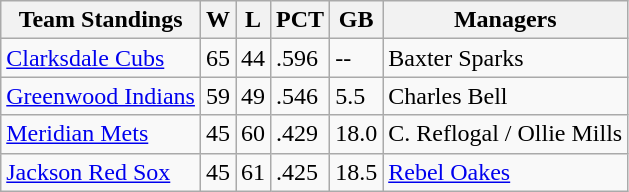<table class="wikitable">
<tr>
<th>Team Standings</th>
<th>W</th>
<th>L</th>
<th>PCT</th>
<th>GB</th>
<th>Managers</th>
</tr>
<tr>
<td><a href='#'>Clarksdale Cubs</a></td>
<td>65</td>
<td>44</td>
<td>.596</td>
<td>--</td>
<td>Baxter Sparks</td>
</tr>
<tr>
<td><a href='#'>Greenwood Indians</a></td>
<td>59</td>
<td>49</td>
<td>.546</td>
<td>5.5</td>
<td>Charles Bell</td>
</tr>
<tr>
<td><a href='#'>Meridian Mets</a></td>
<td>45</td>
<td>60</td>
<td>.429</td>
<td>18.0</td>
<td>C. Reflogal / Ollie Mills</td>
</tr>
<tr>
<td><a href='#'>Jackson Red Sox</a></td>
<td>45</td>
<td>61</td>
<td>.425</td>
<td>18.5</td>
<td><a href='#'>Rebel Oakes</a></td>
</tr>
</table>
